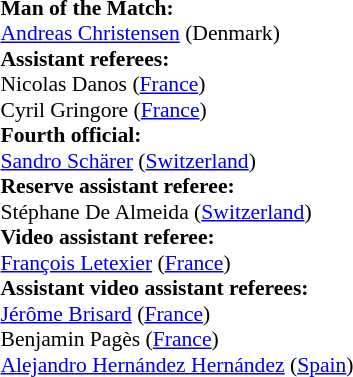<table style="width:100%; font-size:90%;">
<tr>
<td><br><strong>Man of the Match:</strong>
<br><a href='#'>Andreas Christensen</a> (Denmark)<br><strong>Assistant referees:</strong>
<br>Nicolas Danos (<a href='#'>France</a>)
<br>Cyril Gringore (<a href='#'>France</a>)
<br><strong>Fourth official:</strong>
<br><a href='#'>Sandro Schärer</a> (<a href='#'>Switzerland</a>)
<br><strong>Reserve assistant referee:</strong>
<br>Stéphane De Almeida (<a href='#'>Switzerland</a>)
<br><strong>Video assistant referee:</strong>
<br><a href='#'>François Letexier</a> (<a href='#'>France</a>)
<br><strong>Assistant video assistant referees:</strong>
<br><a href='#'>Jérôme Brisard</a> (<a href='#'>France</a>)
<br>Benjamin Pagès (<a href='#'>France</a>)
<br><a href='#'>Alejandro Hernández Hernández</a> (<a href='#'>Spain</a>)</td>
</tr>
</table>
